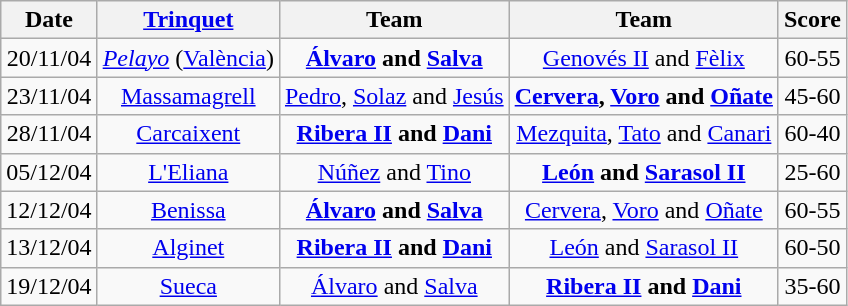<table class="wikitable">
<tr>
<th>Date</th>
<th><a href='#'>Trinquet</a></th>
<th>Team</th>
<th>Team</th>
<th>Score</th>
</tr>
<tr align="center">
<td>20/11/04</td>
<td><em><a href='#'>Pelayo</a></em> (<a href='#'>València</a>)</td>
<td><strong><a href='#'>Álvaro</a> and <a href='#'>Salva</a></strong></td>
<td><a href='#'>Genovés II</a> and <a href='#'>Fèlix</a></td>
<td>60-55</td>
</tr>
<tr align="center">
<td>23/11/04</td>
<td><a href='#'>Massamagrell</a></td>
<td><a href='#'>Pedro</a>, <a href='#'>Solaz</a> and <a href='#'>Jesús</a></td>
<td><strong><a href='#'>Cervera</a>, <a href='#'>Voro</a> and <a href='#'>Oñate</a></strong></td>
<td>45-60</td>
</tr>
<tr align="center">
<td>28/11/04</td>
<td><a href='#'>Carcaixent</a></td>
<td><strong><a href='#'>Ribera II</a> and <a href='#'>Dani</a></strong></td>
<td><a href='#'>Mezquita</a>, <a href='#'>Tato</a> and <a href='#'>Canari</a></td>
<td>60-40</td>
</tr>
<tr align="center">
<td>05/12/04</td>
<td><a href='#'>L'Eliana</a></td>
<td><a href='#'>Núñez</a> and <a href='#'>Tino</a></td>
<td><strong><a href='#'>León</a> and <a href='#'>Sarasol II</a></strong></td>
<td>25-60</td>
</tr>
<tr align="center">
<td>12/12/04</td>
<td><a href='#'>Benissa</a></td>
<td><strong><a href='#'>Álvaro</a> and <a href='#'>Salva</a></strong></td>
<td><a href='#'>Cervera</a>, <a href='#'>Voro</a> and <a href='#'>Oñate</a></td>
<td>60-55</td>
</tr>
<tr align="center">
<td>13/12/04</td>
<td><a href='#'>Alginet</a></td>
<td><strong><a href='#'>Ribera II</a> and <a href='#'>Dani</a></strong></td>
<td><a href='#'>León</a> and <a href='#'>Sarasol II</a></td>
<td>60-50</td>
</tr>
<tr align="center">
<td>19/12/04</td>
<td><a href='#'>Sueca</a></td>
<td><a href='#'>Álvaro</a> and <a href='#'>Salva</a></td>
<td><strong><a href='#'>Ribera II</a> and <a href='#'>Dani</a></strong></td>
<td>35-60</td>
</tr>
</table>
